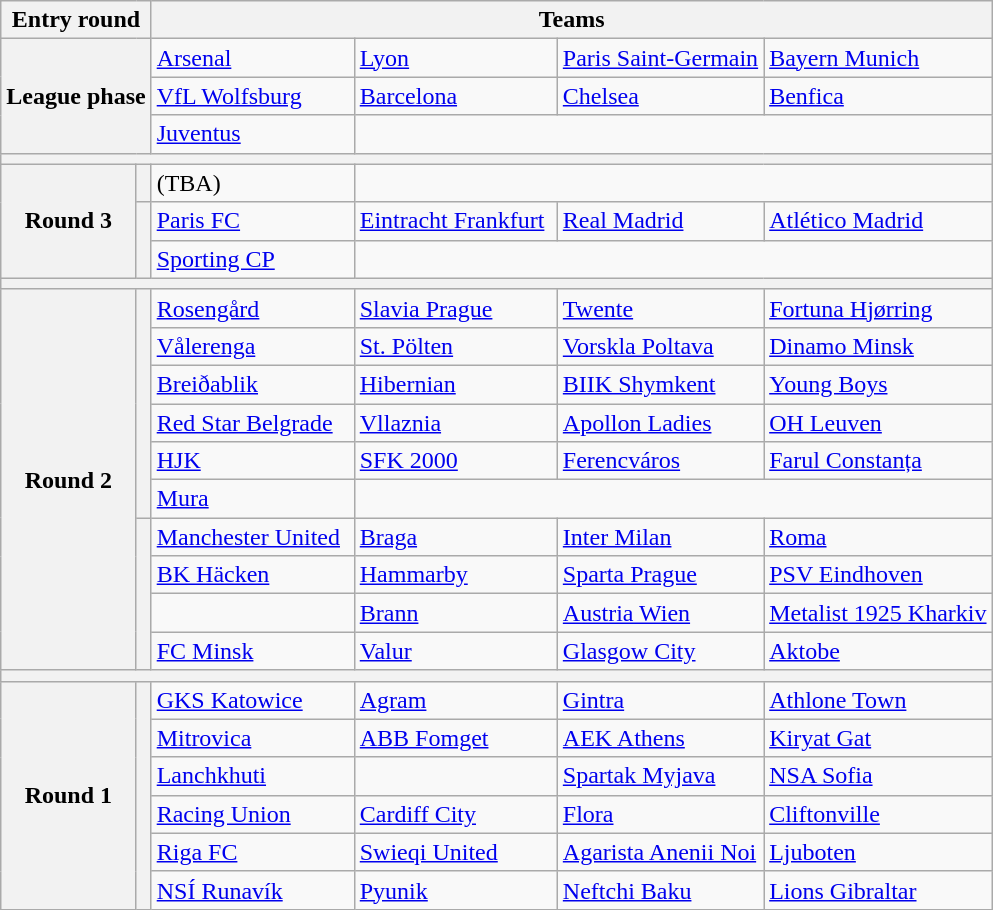<table class="wikitable">
<tr>
<th colspan="2">Entry round</th>
<th colspan="4">Teams</th>
</tr>
<tr>
<th colspan="2" rowspan="3">League phase</th>
<td style="min-width:8em"> <a href='#'>Arsenal</a> </td>
<td style="min-width:8em"> <a href='#'>Lyon</a> </td>
<td style="min-width:8em"> <a href='#'>Paris Saint-Germain</a> </td>
<td style="min-width:8em"> <a href='#'>Bayern Munich</a> </td>
</tr>
<tr>
<td> <a href='#'>VfL Wolfsburg</a> </td>
<td> <a href='#'>Barcelona</a> </td>
<td> <a href='#'>Chelsea</a> </td>
<td> <a href='#'>Benfica</a> </td>
</tr>
<tr>
<td> <a href='#'>Juventus</a> </td>
<td colspan="3"></td>
</tr>
<tr>
<th colspan="6"></th>
</tr>
<tr>
<th rowspan="3">Round 3</th>
<th></th>
<td>(TBA)</td>
<td colspan="3"></td>
</tr>
<tr>
<th rowspan="2"></th>
<td> <a href='#'>Paris FC</a> </td>
<td> <a href='#'>Eintracht Frankfurt</a> </td>
<td> <a href='#'>Real Madrid</a> </td>
<td> <a href='#'>Atlético Madrid</a> </td>
</tr>
<tr>
<td> <a href='#'>Sporting CP</a> </td>
<td colspan="3"></td>
</tr>
<tr>
<th colspan="6"></th>
</tr>
<tr>
<th rowspan="10">Round 2</th>
<th rowspan="6"></th>
<td> <a href='#'>Rosengård</a> </td>
<td> <a href='#'>Slavia Prague</a> </td>
<td> <a href='#'>Twente</a> </td>
<td> <a href='#'>Fortuna Hjørring</a> </td>
</tr>
<tr>
<td> <a href='#'>Vålerenga</a> </td>
<td> <a href='#'>St. Pölten</a> </td>
<td> <a href='#'>Vorskla Poltava</a> </td>
<td> <a href='#'>Dinamo Minsk</a> </td>
</tr>
<tr>
<td> <a href='#'>Breiðablik</a> </td>
<td> <a href='#'>Hibernian</a> </td>
<td> <a href='#'>BIIK Shymkent</a> </td>
<td> <a href='#'>Young Boys</a> </td>
</tr>
<tr>
<td> <a href='#'>Red Star Belgrade</a> </td>
<td> <a href='#'>Vllaznia</a> </td>
<td> <a href='#'>Apollon Ladies</a> </td>
<td> <a href='#'>OH Leuven</a> </td>
</tr>
<tr>
<td> <a href='#'>HJK</a> </td>
<td> <a href='#'>SFK 2000</a> </td>
<td> <a href='#'>Ferencváros</a> </td>
<td> <a href='#'>Farul Constanța</a> </td>
</tr>
<tr>
<td> <a href='#'>Mura</a> </td>
<td colspan="3"></td>
</tr>
<tr>
<th rowspan="4"></th>
<td> <a href='#'>Manchester United</a> </td>
<td> <a href='#'>Braga</a> </td>
<td> <a href='#'>Inter Milan</a> </td>
<td> <a href='#'>Roma</a> </td>
</tr>
<tr>
<td> <a href='#'>BK Häcken</a> </td>
<td> <a href='#'>Hammarby</a> </td>
<td> <a href='#'>Sparta Prague</a> </td>
<td> <a href='#'>PSV Eindhoven</a> </td>
</tr>
<tr>
<td> </td>
<td> <a href='#'>Brann</a> </td>
<td> <a href='#'>Austria Wien</a> </td>
<td> <a href='#'>Metalist 1925 Kharkiv</a> </td>
</tr>
<tr>
<td> <a href='#'>FC Minsk</a> </td>
<td> <a href='#'>Valur</a> </td>
<td> <a href='#'>Glasgow City</a> </td>
<td> <a href='#'>Aktobe</a> </td>
</tr>
<tr>
<th colspan="6"></th>
</tr>
<tr>
<th rowspan="6">Round 1</th>
<th rowspan="6"></th>
<td> <a href='#'>GKS Katowice</a> </td>
<td> <a href='#'>Agram</a> </td>
<td> <a href='#'>Gintra</a> </td>
<td> <a href='#'>Athlone Town</a> </td>
</tr>
<tr>
<td> <a href='#'>Mitrovica</a> </td>
<td> <a href='#'>ABB Fomget</a> </td>
<td> <a href='#'>AEK Athens</a> </td>
<td> <a href='#'>Kiryat Gat</a> </td>
</tr>
<tr>
<td> <a href='#'>Lanchkhuti</a> </td>
<td> </td>
<td> <a href='#'>Spartak Myjava</a> </td>
<td> <a href='#'>NSA Sofia</a> </td>
</tr>
<tr>
<td> <a href='#'>Racing Union</a> </td>
<td> <a href='#'>Cardiff City</a> </td>
<td> <a href='#'>Flora</a> </td>
<td> <a href='#'>Cliftonville</a> </td>
</tr>
<tr>
<td> <a href='#'>Riga FC</a> </td>
<td> <a href='#'>Swieqi United</a> </td>
<td> <a href='#'>Agarista Anenii Noi</a> </td>
<td> <a href='#'>Ljuboten</a> </td>
</tr>
<tr>
<td> <a href='#'>NSÍ Runavík</a> </td>
<td> <a href='#'>Pyunik</a> </td>
<td> <a href='#'>Neftchi Baku</a> </td>
<td> <a href='#'>Lions Gibraltar</a> </td>
</tr>
</table>
